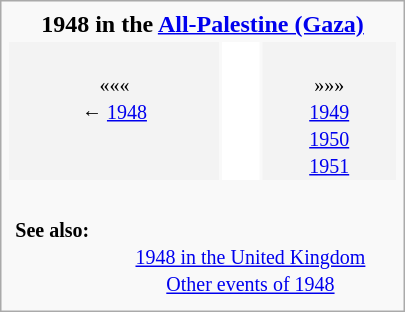<table class="infobox" style="text-align: center; width: 270px">
<tr>
<td align="center" colspan="3"><strong>1948 in the <a href='#'>All-Palestine (Gaza)</a></strong></td>
</tr>
<tr>
<td style="background-color: #f3f3f3"><br><small>«««<br>←  <a href='#'>1948</a></small></td>
<td style="background: white" align="center"><br><table style="background: inherit">
<tr valign="top">
<td align="center"><br><div><br></div></td>
</tr>
</table>
</td>
<td style="background-color: #f3f3f3"><br><small>»»»<br><a href='#'>1949</a><br><a href='#'>1950</a><br><a href='#'>1951</a></small></td>
</tr>
<tr valign="top">
<td colspan="3"><br><table style="width: 100%; border-width: 0; margin: 0; padding: 0; border-collapse: yes">
<tr valign="top">
<th style="text-align: left"><small><strong>See also:</strong></small></th>
<td><br><small><a href='#'>1948 in the United Kingdom</a><br><a href='#'>Other events of 1948</a></small></td>
</tr>
</table>
</td>
</tr>
</table>
